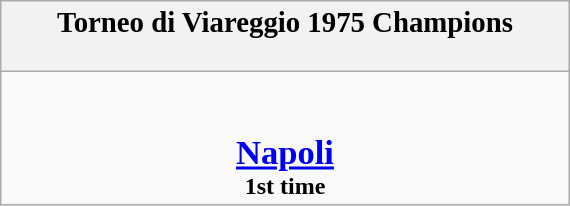<table class="wikitable" style="margin: 0 auto; width: 30%;">
<tr>
<th><big>Torneo di Viareggio 1975 Champions</big><br><br></th>
</tr>
<tr>
<td align=center><br><br><big><big><strong><a href='#'>Napoli</a></strong><br></big></big><strong>1st time</strong></td>
</tr>
</table>
